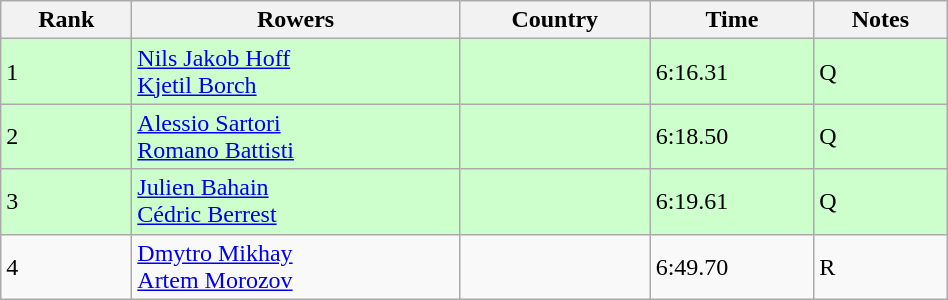<table class="wikitable sortable" width=50%>
<tr>
<th>Rank</th>
<th>Rowers</th>
<th>Country</th>
<th>Time</th>
<th>Notes</th>
</tr>
<tr bgcolor=ccffcc>
<td>1</td>
<td><a href='#'>Nils Jakob Hoff</a><br><a href='#'>Kjetil Borch</a></td>
<td></td>
<td>6:16.31</td>
<td>Q</td>
</tr>
<tr bgcolor=ccffcc>
<td>2</td>
<td><a href='#'>Alessio Sartori</a><br><a href='#'>Romano Battisti</a></td>
<td></td>
<td>6:18.50</td>
<td>Q</td>
</tr>
<tr bgcolor=ccffcc>
<td>3</td>
<td><a href='#'>Julien Bahain</a><br><a href='#'>Cédric Berrest</a></td>
<td></td>
<td>6:19.61</td>
<td>Q</td>
</tr>
<tr>
<td>4</td>
<td><a href='#'>Dmytro Mikhay</a><br><a href='#'>Artem Morozov</a></td>
<td></td>
<td>6:49.70</td>
<td>R</td>
</tr>
</table>
